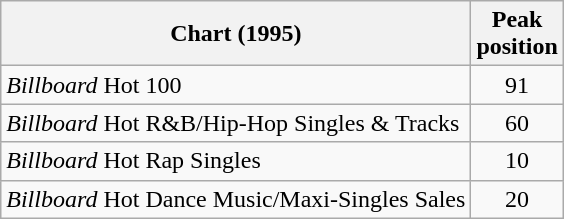<table class="wikitable">
<tr>
<th>Chart (1995)</th>
<th>Peak<br>position</th>
</tr>
<tr>
<td><em>Billboard</em> Hot 100</td>
<td align="center">91</td>
</tr>
<tr>
<td><em>Billboard</em> Hot R&B/Hip-Hop Singles & Tracks</td>
<td align="center">60</td>
</tr>
<tr>
<td><em>Billboard</em> Hot Rap Singles</td>
<td align="center">10</td>
</tr>
<tr>
<td><em>Billboard</em> Hot Dance Music/Maxi-Singles Sales</td>
<td align="center">20</td>
</tr>
</table>
